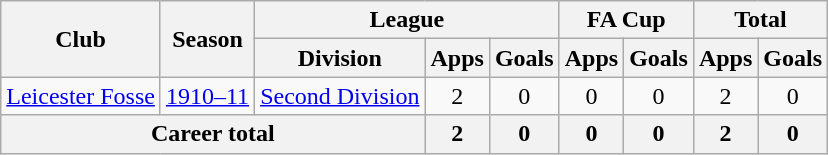<table class="wikitable" style="text-align: center;">
<tr>
<th rowspan="2">Club</th>
<th rowspan="2">Season</th>
<th colspan="3">League</th>
<th colspan="2">FA Cup</th>
<th colspan="2">Total</th>
</tr>
<tr>
<th>Division</th>
<th>Apps</th>
<th>Goals</th>
<th>Apps</th>
<th>Goals</th>
<th>Apps</th>
<th>Goals</th>
</tr>
<tr>
<td><a href='#'>Leicester Fosse</a></td>
<td><a href='#'>1910–11</a></td>
<td><a href='#'>Second Division</a></td>
<td>2</td>
<td>0</td>
<td>0</td>
<td>0</td>
<td>2</td>
<td>0</td>
</tr>
<tr>
<th colspan="3">Career total</th>
<th>2</th>
<th>0</th>
<th>0</th>
<th>0</th>
<th>2</th>
<th>0</th>
</tr>
</table>
